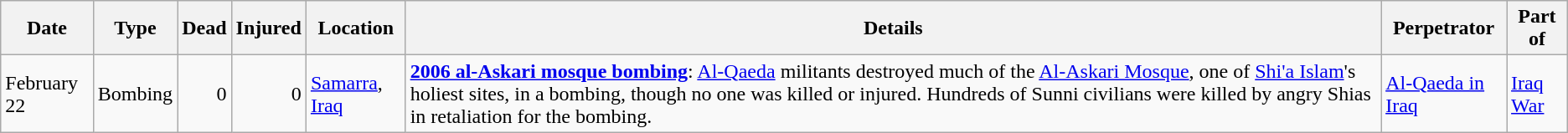<table class="wikitable" id="terrorIncidents2006Feb">
<tr>
<th>Date</th>
<th>Type</th>
<th data-sort-type="number">Dead</th>
<th data-sort-type="number">Injured</th>
<th>Location</th>
<th class="unsortable">Details</th>
<th>Perpetrator</th>
<th>Part of<br></th>
</tr>
<tr>
<td>February 22</td>
<td>Bombing</td>
<td align="right">0</td>
<td align="right">0</td>
<td><a href='#'>Samarra</a>, <a href='#'>Iraq</a></td>
<td><strong><a href='#'>2006 al-Askari mosque bombing</a></strong>: <a href='#'>Al-Qaeda</a> militants destroyed much of the <a href='#'>Al-Askari Mosque</a>, one of <a href='#'>Shi'a Islam</a>'s holiest sites, in a bombing, though no one was killed or injured. Hundreds of Sunni civilians were killed by angry Shias in retaliation for the bombing.</td>
<td><a href='#'>Al-Qaeda in Iraq</a></td>
<td><a href='#'>Iraq War</a></td>
</tr>
</table>
